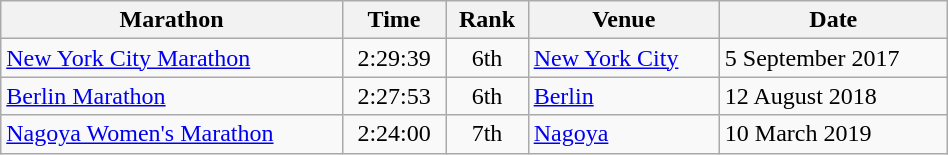<table class="wikitable" width=50% style="font-size:100%; text-align:left;">
<tr>
<th>Marathon</th>
<th>Time</th>
<th>Rank</th>
<th>Venue</th>
<th>Date</th>
</tr>
<tr>
<td><a href='#'>New York City Marathon</a></td>
<td align=center>2:29:39</td>
<td align=center>6th</td>
<td> <a href='#'>New York City</a></td>
<td>5 September 2017</td>
</tr>
<tr>
<td><a href='#'>Berlin Marathon</a></td>
<td align=center>2:27:53</td>
<td align=center>6th</td>
<td> <a href='#'>Berlin</a></td>
<td>12 August 2018</td>
</tr>
<tr>
<td><a href='#'>Nagoya Women's Marathon</a></td>
<td align=center>2:24:00</td>
<td align=center>7th</td>
<td> <a href='#'>Nagoya</a></td>
<td>10 March 2019</td>
</tr>
</table>
